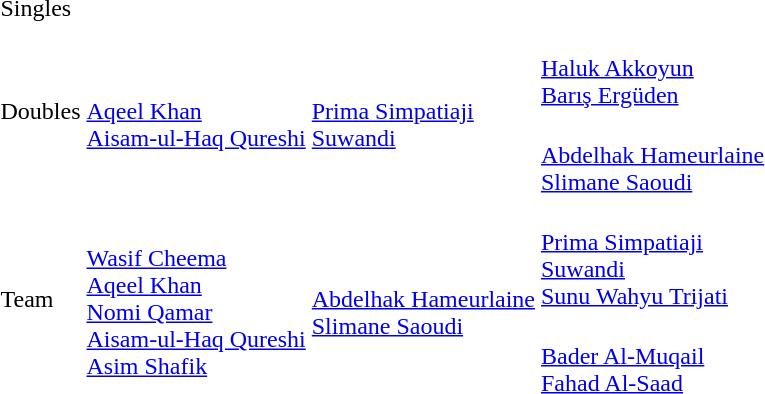<table>
<tr>
<td rowspan=2>Singles</td>
<td rowspan=2></td>
<td rowspan=2></td>
<td></td>
</tr>
<tr>
<td></td>
</tr>
<tr>
<td rowspan=2>Doubles</td>
<td rowspan=2><br><a href='#'>Aqeel Khan</a><br><a href='#'>Aisam-ul-Haq Qureshi</a></td>
<td rowspan=2><br><a href='#'>Prima Simpatiaji</a><br><a href='#'>Suwandi</a></td>
<td><br><a href='#'>Haluk Akkoyun</a><br><a href='#'>Barış Ergüden</a></td>
</tr>
<tr>
<td><br><a href='#'>Abdelhak Hameurlaine</a><br><a href='#'>Slimane Saoudi</a></td>
</tr>
<tr>
<td rowspan=2>Team</td>
<td rowspan=2><br><a href='#'>Wasif Cheema</a><br><a href='#'>Aqeel Khan</a><br><a href='#'>Nomi Qamar</a><br><a href='#'>Aisam-ul-Haq Qureshi</a><br><a href='#'>Asim Shafik</a></td>
<td rowspan=2><br><a href='#'>Abdelhak Hameurlaine</a><br><a href='#'>Slimane Saoudi</a></td>
<td><br><a href='#'>Prima Simpatiaji</a><br><a href='#'>Suwandi</a><br><a href='#'>Sunu Wahyu Trijati</a></td>
</tr>
<tr>
<td><br><a href='#'>Bader Al-Muqail</a><br><a href='#'>Fahad Al-Saad</a></td>
</tr>
</table>
